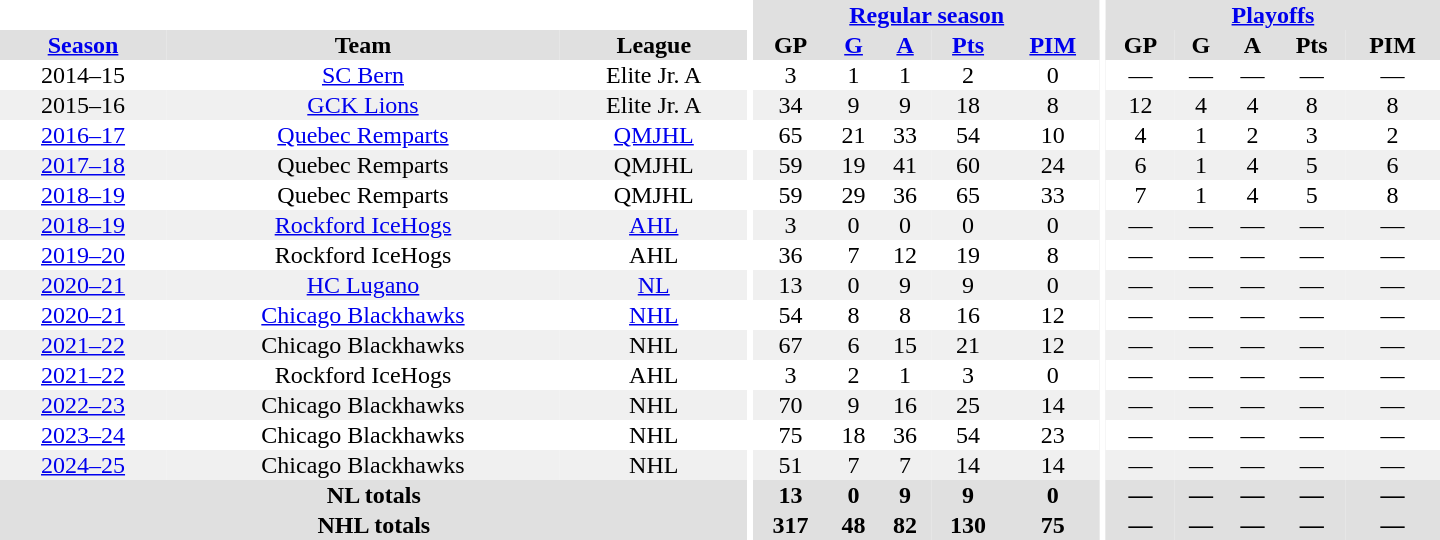<table border="0" cellpadding="1" cellspacing="0" style="text-align:center; width:60em">
<tr bgcolor="#e0e0e0">
<th colspan="3" bgcolor="#ffffff"></th>
<th rowspan="100" bgcolor="#ffffff"></th>
<th colspan="5"><a href='#'>Regular season</a></th>
<th rowspan="100" bgcolor="#ffffff"></th>
<th colspan="5"><a href='#'>Playoffs</a></th>
</tr>
<tr bgcolor="#e0e0e0">
<th><a href='#'>Season</a></th>
<th>Team</th>
<th>League</th>
<th>GP</th>
<th><a href='#'>G</a></th>
<th><a href='#'>A</a></th>
<th><a href='#'>Pts</a></th>
<th><a href='#'>PIM</a></th>
<th>GP</th>
<th>G</th>
<th>A</th>
<th>Pts</th>
<th>PIM</th>
</tr>
<tr>
<td>2014–15</td>
<td><a href='#'>SC Bern</a></td>
<td>Elite Jr. A</td>
<td>3</td>
<td>1</td>
<td>1</td>
<td>2</td>
<td>0</td>
<td>—</td>
<td>—</td>
<td>—</td>
<td>—</td>
<td>—</td>
</tr>
<tr bgcolor="#f0f0f0">
<td>2015–16</td>
<td><a href='#'>GCK Lions</a></td>
<td>Elite Jr. A</td>
<td>34</td>
<td>9</td>
<td>9</td>
<td>18</td>
<td>8</td>
<td>12</td>
<td>4</td>
<td>4</td>
<td>8</td>
<td>8</td>
</tr>
<tr>
<td><a href='#'>2016–17</a></td>
<td><a href='#'>Quebec Remparts</a></td>
<td><a href='#'>QMJHL</a></td>
<td>65</td>
<td>21</td>
<td>33</td>
<td>54</td>
<td>10</td>
<td>4</td>
<td>1</td>
<td>2</td>
<td>3</td>
<td>2</td>
</tr>
<tr bgcolor="#f0f0f0">
<td><a href='#'>2017–18</a></td>
<td>Quebec Remparts</td>
<td>QMJHL</td>
<td>59</td>
<td>19</td>
<td>41</td>
<td>60</td>
<td>24</td>
<td>6</td>
<td>1</td>
<td>4</td>
<td>5</td>
<td>6</td>
</tr>
<tr>
<td><a href='#'>2018–19</a></td>
<td>Quebec Remparts</td>
<td>QMJHL</td>
<td>59</td>
<td>29</td>
<td>36</td>
<td>65</td>
<td>33</td>
<td>7</td>
<td>1</td>
<td>4</td>
<td>5</td>
<td>8</td>
</tr>
<tr bgcolor="#f0f0f0">
<td><a href='#'>2018–19</a></td>
<td><a href='#'>Rockford IceHogs</a></td>
<td><a href='#'>AHL</a></td>
<td>3</td>
<td>0</td>
<td>0</td>
<td>0</td>
<td>0</td>
<td>—</td>
<td>—</td>
<td>—</td>
<td>—</td>
<td>—</td>
</tr>
<tr>
<td><a href='#'>2019–20</a></td>
<td>Rockford IceHogs</td>
<td>AHL</td>
<td>36</td>
<td>7</td>
<td>12</td>
<td>19</td>
<td>8</td>
<td>—</td>
<td>—</td>
<td>—</td>
<td>—</td>
<td>—</td>
</tr>
<tr bgcolor="#f0f0f0">
<td><a href='#'>2020–21</a></td>
<td><a href='#'>HC Lugano</a></td>
<td><a href='#'>NL</a></td>
<td>13</td>
<td>0</td>
<td>9</td>
<td>9</td>
<td>0</td>
<td>—</td>
<td>—</td>
<td>—</td>
<td>—</td>
<td>—</td>
</tr>
<tr>
<td><a href='#'>2020–21</a></td>
<td><a href='#'>Chicago Blackhawks</a></td>
<td><a href='#'>NHL</a></td>
<td>54</td>
<td>8</td>
<td>8</td>
<td>16</td>
<td>12</td>
<td>—</td>
<td>—</td>
<td>—</td>
<td>—</td>
<td>—</td>
</tr>
<tr bgcolor="#f0f0f0">
<td><a href='#'>2021–22</a></td>
<td>Chicago Blackhawks</td>
<td>NHL</td>
<td>67</td>
<td>6</td>
<td>15</td>
<td>21</td>
<td>12</td>
<td>—</td>
<td>—</td>
<td>—</td>
<td>—</td>
<td>—</td>
</tr>
<tr>
<td><a href='#'>2021–22</a></td>
<td>Rockford IceHogs</td>
<td>AHL</td>
<td>3</td>
<td>2</td>
<td>1</td>
<td>3</td>
<td>0</td>
<td>—</td>
<td>—</td>
<td>—</td>
<td>—</td>
<td>—</td>
</tr>
<tr bgcolor="#f0f0f0">
<td><a href='#'>2022–23</a></td>
<td>Chicago Blackhawks</td>
<td>NHL</td>
<td>70</td>
<td>9</td>
<td>16</td>
<td>25</td>
<td>14</td>
<td>—</td>
<td>—</td>
<td>—</td>
<td>—</td>
<td>—</td>
</tr>
<tr>
<td><a href='#'>2023–24</a></td>
<td>Chicago Blackhawks</td>
<td>NHL</td>
<td>75</td>
<td>18</td>
<td>36</td>
<td>54</td>
<td>23</td>
<td>—</td>
<td>—</td>
<td>—</td>
<td>—</td>
<td>—</td>
</tr>
<tr bgcolor="#f0f0f0">
<td><a href='#'>2024–25</a></td>
<td>Chicago Blackhawks</td>
<td>NHL</td>
<td>51</td>
<td>7</td>
<td>7</td>
<td>14</td>
<td>14</td>
<td>—</td>
<td>—</td>
<td>—</td>
<td>—</td>
<td>—</td>
</tr>
<tr bgcolor="#e0e0e0">
<th colspan="3">NL totals</th>
<th>13</th>
<th>0</th>
<th>9</th>
<th>9</th>
<th>0</th>
<th>—</th>
<th>—</th>
<th>—</th>
<th>—</th>
<th>—</th>
</tr>
<tr bgcolor="#e0e0e0">
<th colspan="3">NHL totals</th>
<th>317</th>
<th>48</th>
<th>82</th>
<th>130</th>
<th>75</th>
<th>—</th>
<th>—</th>
<th>—</th>
<th>—</th>
<th>—</th>
</tr>
</table>
